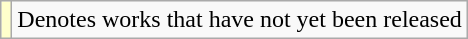<table class="wikitable">
<tr>
<td style="background:#FFFFCC;"></td>
<td>Denotes works that have not yet been released</td>
</tr>
</table>
